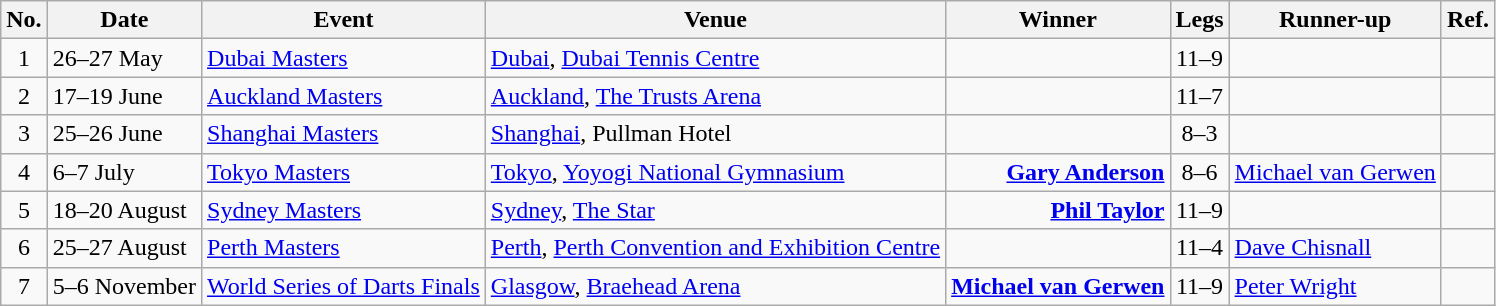<table class="wikitable">
<tr>
<th>No.</th>
<th>Date</th>
<th>Event</th>
<th>Venue</th>
<th>Winner</th>
<th>Legs</th>
<th>Runner-up</th>
<th>Ref.</th>
</tr>
<tr>
<td align=center>1</td>
<td align=left>26–27 May</td>
<td><a href='#'>Dubai Masters</a></td>
<td> <a href='#'>Dubai</a>, <a href='#'>Dubai Tennis Centre</a></td>
<td align=right></td>
<td align=center>11–9</td>
<td></td>
<td align="center"></td>
</tr>
<tr>
<td align=center>2</td>
<td align=left>17–19 June</td>
<td><a href='#'>Auckland Masters</a></td>
<td> <a href='#'>Auckland</a>, <a href='#'>The Trusts Arena</a></td>
<td align=right></td>
<td align=center>11–7</td>
<td></td>
<td align="center"></td>
</tr>
<tr>
<td align=center>3</td>
<td align=left>25–26 June</td>
<td><a href='#'>Shanghai Masters</a></td>
<td> <a href='#'>Shanghai</a>, Pullman Hotel</td>
<td align=right></td>
<td align=center>8–3</td>
<td></td>
<td align="center"></td>
</tr>
<tr>
<td align=center>4</td>
<td align=left>6–7 July</td>
<td><a href='#'>Tokyo Masters</a></td>
<td> <a href='#'>Tokyo</a>, <a href='#'>Yoyogi National Gymnasium</a></td>
<td align=right><strong><a href='#'>Gary Anderson</a></strong> </td>
<td align=center>8–6</td>
<td> <a href='#'>Michael van Gerwen</a></td>
<td align="center"></td>
</tr>
<tr>
<td align=center>5</td>
<td align=left>18–20 August</td>
<td><a href='#'>Sydney Masters</a></td>
<td> <a href='#'>Sydney</a>, <a href='#'>The Star</a></td>
<td align=right><strong><a href='#'>Phil Taylor</a></strong> </td>
<td align=center>11–9</td>
<td></td>
<td align="center"></td>
</tr>
<tr>
<td align=center>6</td>
<td align=left>25–27 August</td>
<td><a href='#'>Perth Masters</a></td>
<td> <a href='#'>Perth</a>, <a href='#'>Perth Convention and Exhibition Centre</a></td>
<td align=right></td>
<td align=center>11–4</td>
<td> <a href='#'>Dave Chisnall</a></td>
<td align="center"></td>
</tr>
<tr>
<td align=center>7</td>
<td align=left>5–6 November</td>
<td><a href='#'>World Series of Darts Finals</a></td>
<td> <a href='#'>Glasgow</a>, <a href='#'>Braehead Arena</a></td>
<td align=right><strong><a href='#'>Michael van Gerwen</a></strong> </td>
<td align=center>11–9</td>
<td> <a href='#'>Peter Wright</a></td>
<td align="center"></td>
</tr>
</table>
